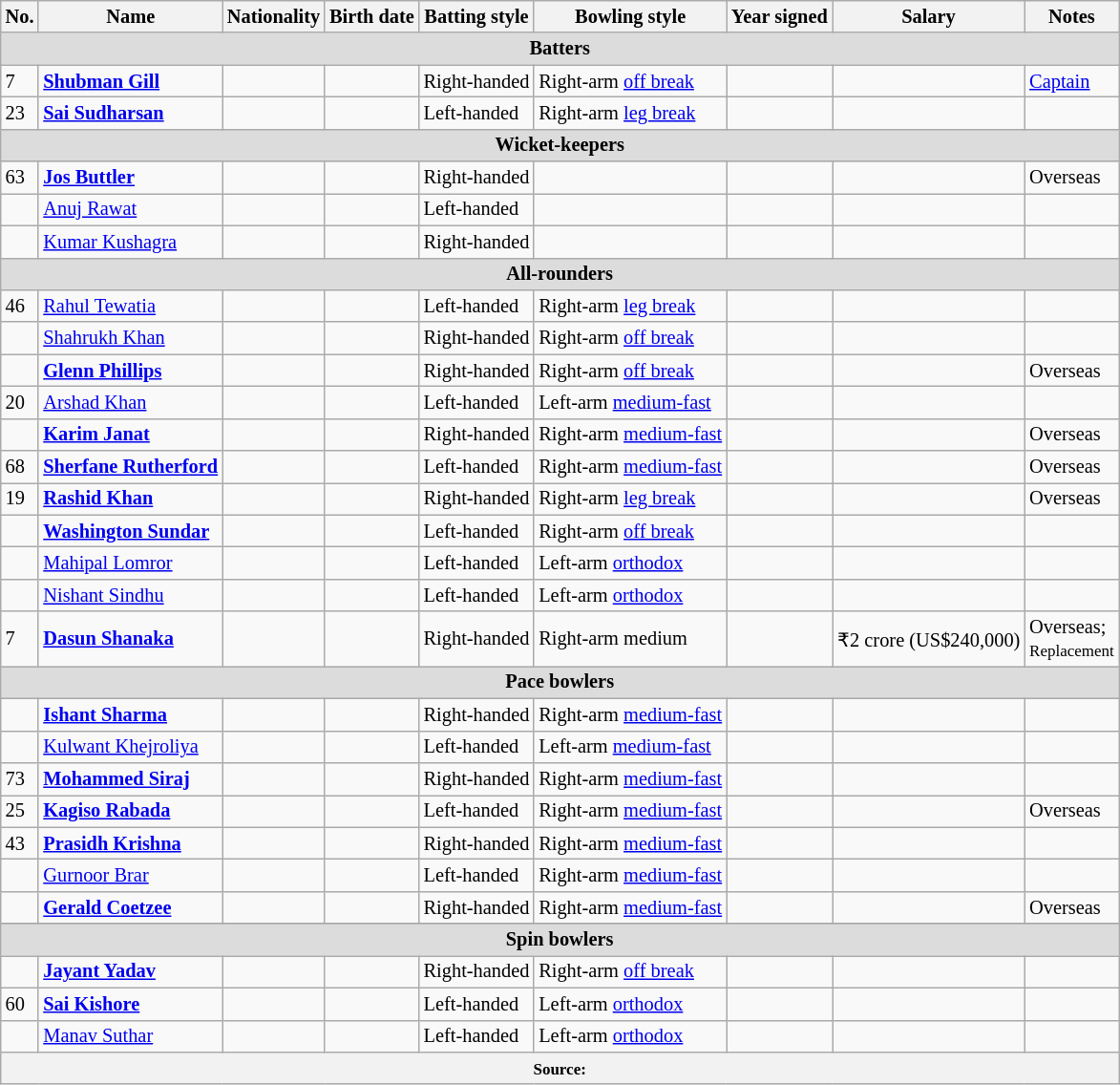<table class="wikitable"  style="font-size:85%;">
<tr>
<th style="background:; color:; text-align:center;">No.</th>
<th style="background:; color:; text-align:center;">Name</th>
<th style="background:; color:; text-align:center;">Nationality</th>
<th style="background:; color:; text-align:center;">Birth date</th>
<th style="background:; color:; text-align:center;">Batting style</th>
<th style="background:; color:; text-align:center;">Bowling style</th>
<th style="background:; color:; text-align:center;">Year signed</th>
<th style="background:; color:; text-align:center;">Salary</th>
<th style="background:; color:; text-align:center;">Notes</th>
</tr>
<tr>
<th colspan="9"  style="background:#dcdcdc; text-align:center;">Batters</th>
</tr>
<tr>
<td>7</td>
<td><strong><a href='#'>Shubman Gill</a></strong></td>
<td></td>
<td></td>
<td>Right-handed</td>
<td>Right-arm <a href='#'>off break</a></td>
<td style="text-align:right;"></td>
<td style="text-align:right;"></td>
<td><a href='#'>Captain</a></td>
</tr>
<tr>
<td>23</td>
<td><strong><a href='#'>Sai Sudharsan</a></strong></td>
<td></td>
<td></td>
<td>Left-handed</td>
<td>Right-arm <a href='#'>leg break</a></td>
<td style="text-align:right;"></td>
<td style="text-align:right;"></td>
<td></td>
</tr>
<tr>
<th colspan="9" style="background:#dcdcdc; text-align:center">Wicket-keepers</th>
</tr>
<tr>
<td>63</td>
<td><strong><a href='#'>Jos Buttler</a></strong></td>
<td></td>
<td></td>
<td>Right-handed</td>
<td></td>
<td style="text-align:right;"></td>
<td style="text-align:right;"></td>
<td>Overseas</td>
</tr>
<tr>
<td></td>
<td><a href='#'>Anuj Rawat</a></td>
<td></td>
<td></td>
<td>Left-handed</td>
<td></td>
<td style="text-align:right;"></td>
<td style="text-align:right;"></td>
<td></td>
</tr>
<tr>
<td></td>
<td><a href='#'>Kumar Kushagra</a></td>
<td></td>
<td></td>
<td>Right-handed</td>
<td></td>
<td style="text-align:right;"></td>
<td style="text-align:right;"></td>
<td></td>
</tr>
<tr>
<th colspan="9" style="background:#dcdcdc; text-align:center">All-rounders</th>
</tr>
<tr>
<td>46</td>
<td><a href='#'>Rahul Tewatia</a></td>
<td></td>
<td></td>
<td>Left-handed</td>
<td>Right-arm <a href='#'>leg break</a></td>
<td style="text-align:right;"></td>
<td style="text-align:right;"></td>
<td></td>
</tr>
<tr>
<td></td>
<td><a href='#'>Shahrukh Khan</a></td>
<td></td>
<td></td>
<td>Right-handed</td>
<td>Right-arm <a href='#'>off break</a></td>
<td style="text-align:right;"></td>
<td style="text-align:right;"></td>
<td></td>
</tr>
<tr>
<td></td>
<td><strong><a href='#'>Glenn Phillips</a></strong></td>
<td></td>
<td></td>
<td>Right-handed</td>
<td>Right-arm <a href='#'>off break</a></td>
<td style="text-align:right;"></td>
<td style="text-align:right;"></td>
<td>Overseas</td>
</tr>
<tr>
<td>20</td>
<td><a href='#'>Arshad Khan</a></td>
<td></td>
<td></td>
<td>Left-handed</td>
<td>Left-arm <a href='#'>medium-fast</a></td>
<td style="text-align:right;"></td>
<td style="text-align:right;"></td>
<td></td>
</tr>
<tr>
<td></td>
<td><strong><a href='#'>Karim Janat</a></strong></td>
<td></td>
<td></td>
<td>Right-handed</td>
<td>Right-arm <a href='#'>medium-fast</a></td>
<td style="text-align:right;"></td>
<td style="text-align:right;"></td>
<td>Overseas</td>
</tr>
<tr>
<td>68</td>
<td><strong><a href='#'>Sherfane Rutherford</a></strong></td>
<td></td>
<td></td>
<td>Left-handed</td>
<td>Right-arm <a href='#'>medium-fast</a></td>
<td style="text-align:right;"></td>
<td style="text-align:right;"></td>
<td>Overseas</td>
</tr>
<tr>
<td>19</td>
<td><strong><a href='#'>Rashid Khan</a></strong></td>
<td></td>
<td></td>
<td>Right-handed</td>
<td>Right-arm <a href='#'>leg break</a></td>
<td style="text-align:right;"></td>
<td style="text-align:right;"></td>
<td>Overseas</td>
</tr>
<tr>
<td></td>
<td><strong><a href='#'>Washington Sundar</a></strong></td>
<td></td>
<td></td>
<td>Left-handed</td>
<td>Right-arm <a href='#'>off break</a></td>
<td style="text-align:right;"></td>
<td style="text-align:right;"></td>
<td></td>
</tr>
<tr>
<td></td>
<td><a href='#'>Mahipal Lomror</a></td>
<td></td>
<td></td>
<td>Left-handed</td>
<td>Left-arm <a href='#'>orthodox</a></td>
<td style="text-align:right;"></td>
<td style="text-align:right;"></td>
<td></td>
</tr>
<tr>
<td></td>
<td><a href='#'>Nishant Sindhu</a></td>
<td></td>
<td></td>
<td>Left-handed</td>
<td>Left-arm <a href='#'>orthodox</a></td>
<td style="text-align:right;"></td>
<td style="text-align:right;"></td>
<td></td>
</tr>
<tr>
<td>7</td>
<td><strong><a href='#'>Dasun Shanaka</a></strong></td>
<td></td>
<td></td>
<td>Right-handed</td>
<td>Right-arm medium</td>
<td style="text-align: right;"></td>
<td style="text-align: right;">₹2 crore (US$240,000)</td>
<td>Overseas;<br><small>Replacement</small></td>
</tr>
<tr>
<th colspan="9"  style="background:#dcdcdc; text-align:center;">Pace bowlers</th>
</tr>
<tr>
<td></td>
<td><strong><a href='#'>Ishant Sharma</a></strong></td>
<td></td>
<td></td>
<td>Right-handed</td>
<td>Right-arm <a href='#'>medium-fast</a></td>
<td style="text-align:right;"></td>
<td style="text-align:right;"></td>
<td></td>
</tr>
<tr>
<td></td>
<td><a href='#'>Kulwant Khejroliya</a></td>
<td></td>
<td></td>
<td>Left-handed</td>
<td>Left-arm <a href='#'>medium-fast</a></td>
<td style="text-align:right;"></td>
<td style="text-align:right;"></td>
<td></td>
</tr>
<tr>
<td>73</td>
<td><strong><a href='#'>Mohammed Siraj</a></strong></td>
<td></td>
<td></td>
<td>Right-handed</td>
<td>Right-arm <a href='#'>medium-fast</a></td>
<td style="text-align:right;"></td>
<td style="text-align:right;"></td>
<td></td>
</tr>
<tr>
<td>25</td>
<td><strong><a href='#'>Kagiso Rabada</a></strong></td>
<td></td>
<td></td>
<td>Left-handed</td>
<td>Right-arm <a href='#'>medium-fast</a></td>
<td style="text-align:right;"></td>
<td style="text-align:right;"></td>
<td>Overseas</td>
</tr>
<tr>
<td>43</td>
<td><strong><a href='#'>Prasidh Krishna</a></strong></td>
<td></td>
<td></td>
<td>Right-handed</td>
<td>Right-arm <a href='#'>medium-fast</a></td>
<td style="text-align:right;"></td>
<td style="text-align:right;"></td>
<td></td>
</tr>
<tr>
<td></td>
<td><a href='#'>Gurnoor Brar</a></td>
<td></td>
<td></td>
<td>Left-handed</td>
<td>Right-arm <a href='#'>medium-fast</a></td>
<td style="text-align:right;"></td>
<td style="text-align:right;"></td>
<td></td>
</tr>
<tr>
<td></td>
<td><strong><a href='#'>Gerald Coetzee</a></strong></td>
<td></td>
<td></td>
<td>Right-handed</td>
<td>Right-arm <a href='#'>medium-fast</a></td>
<td style="text-align:right;"></td>
<td style="text-align:right;"></td>
<td>Overseas</td>
</tr>
<tr>
</tr>
<tr>
<th colspan="9"  style="background:#dcdcdc; text-align:center;">Spin bowlers</th>
</tr>
<tr>
<td></td>
<td><strong><a href='#'>Jayant Yadav</a></strong></td>
<td></td>
<td></td>
<td>Right-handed</td>
<td>Right-arm <a href='#'>off break</a></td>
<td style="text-align:right;"></td>
<td style="text-align:right;"></td>
<td></td>
</tr>
<tr>
<td>60</td>
<td><strong><a href='#'>Sai Kishore</a></strong></td>
<td></td>
<td></td>
<td>Left-handed</td>
<td>Left-arm <a href='#'>orthodox</a></td>
<td style="text-align:right;"></td>
<td style="text-align:right;"></td>
<td></td>
</tr>
<tr>
<td></td>
<td><a href='#'>Manav Suthar</a></td>
<td></td>
<td></td>
<td>Left-handed</td>
<td>Left-arm <a href='#'>orthodox</a></td>
<td style="text-align:right;"></td>
<td style="text-align:right;"></td>
<td></td>
</tr>
<tr>
<th colspan="9" style="text-align:center;"><small>Source: </small></th>
</tr>
</table>
